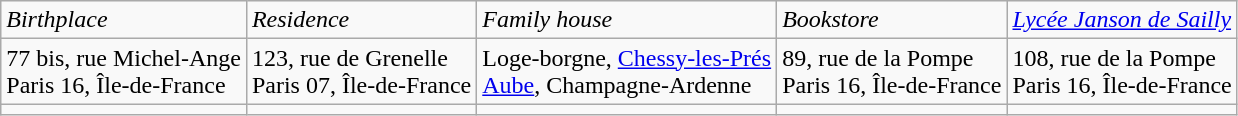<table class="wikitable" border="1">
<tr>
<td><em>Birthplace</em></td>
<td><em>Residence</em></td>
<td><em>Family house</em></td>
<td><em>Bookstore</em></td>
<td><em><a href='#'>Lycée Janson de Sailly</a></em></td>
</tr>
<tr>
<td>77 bis, rue Michel-Ange <br> Paris 16, Île-de-France</td>
<td>123, rue de Grenelle<br> Paris 07, Île-de-France</td>
<td>Loge-borgne, <a href='#'>Chessy-les-Prés</a><br> <a href='#'>Aube</a>, Champagne-Ardenne</td>
<td>89, rue de la Pompe<br> Paris 16, Île-de-France</td>
<td>108, rue de la Pompe<br>Paris 16, Île-de-France</td>
</tr>
<tr>
<td></td>
<td></td>
<td></td>
<td></td>
<td></td>
</tr>
</table>
